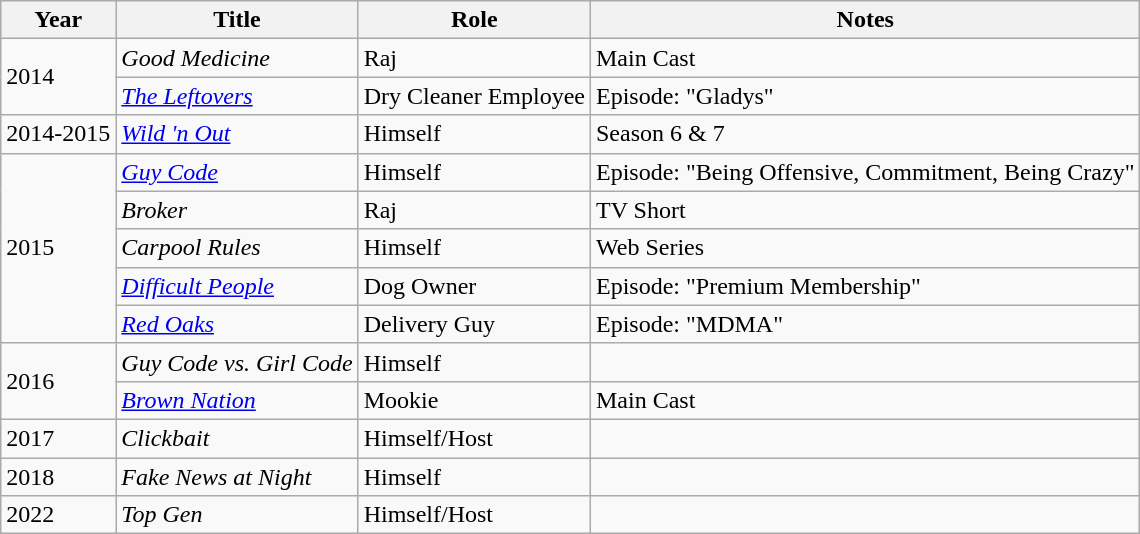<table class="wikitable sortable">
<tr>
<th>Year</th>
<th>Title</th>
<th>Role</th>
<th>Notes</th>
</tr>
<tr>
<td rowspan="2">2014</td>
<td><em>Good Medicine</em></td>
<td>Raj</td>
<td>Main Cast</td>
</tr>
<tr>
<td><em><a href='#'>The Leftovers</a></em></td>
<td>Dry Cleaner Employee</td>
<td>Episode: "Gladys"</td>
</tr>
<tr>
<td>2014-2015</td>
<td><em><a href='#'>Wild 'n Out</a></em></td>
<td>Himself</td>
<td>Season 6 & 7</td>
</tr>
<tr>
<td rowspan="5">2015</td>
<td><em><a href='#'>Guy Code</a></em></td>
<td>Himself</td>
<td>Episode: "Being Offensive, Commitment, Being Crazy"</td>
</tr>
<tr>
<td><em>Broker</em></td>
<td>Raj</td>
<td>TV Short</td>
</tr>
<tr>
<td><em>Carpool Rules</em></td>
<td>Himself</td>
<td>Web Series</td>
</tr>
<tr>
<td><em><a href='#'>Difficult People</a></em></td>
<td>Dog Owner</td>
<td>Episode: "Premium Membership"</td>
</tr>
<tr>
<td><em><a href='#'>Red Oaks</a></em></td>
<td>Delivery Guy</td>
<td>Episode: "MDMA"</td>
</tr>
<tr>
<td rowspan="2">2016</td>
<td><em>Guy Code vs. Girl Code</em></td>
<td>Himself</td>
<td></td>
</tr>
<tr>
<td><em><a href='#'>Brown Nation</a></em></td>
<td>Mookie</td>
<td>Main Cast</td>
</tr>
<tr>
<td>2017</td>
<td><em>Clickbait</em></td>
<td>Himself/Host</td>
<td></td>
</tr>
<tr>
<td>2018</td>
<td><em>Fake News at Night</em></td>
<td>Himself</td>
<td></td>
</tr>
<tr>
<td>2022</td>
<td><em>Top Gen</em></td>
<td>Himself/Host</td>
<td></td>
</tr>
</table>
